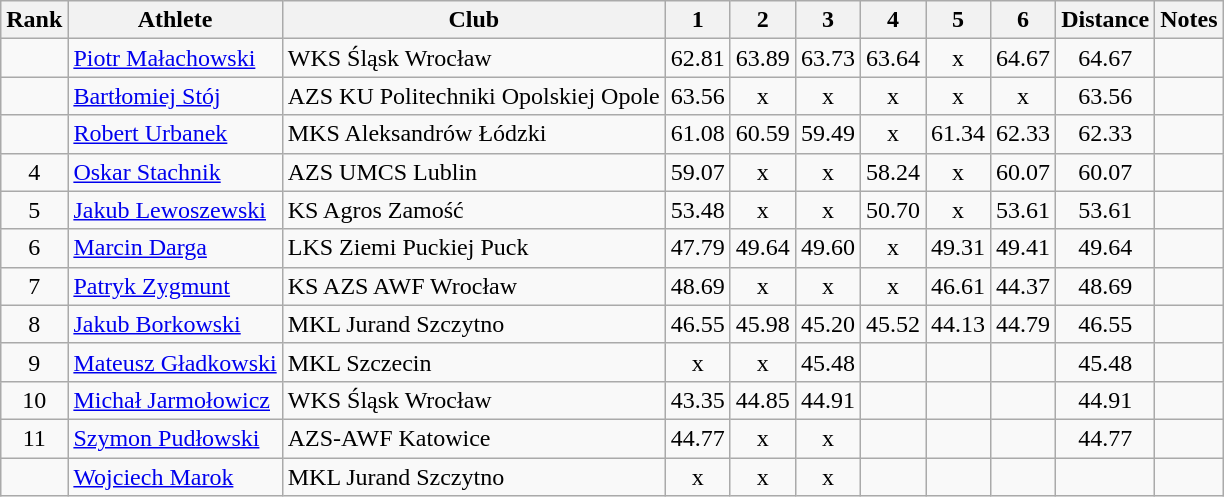<table class="wikitable sortable" style="text-align:center">
<tr>
<th>Rank</th>
<th>Athlete</th>
<th>Club</th>
<th>1</th>
<th>2</th>
<th>3</th>
<th>4</th>
<th>5</th>
<th>6</th>
<th>Distance</th>
<th>Notes</th>
</tr>
<tr>
<td></td>
<td align=left><a href='#'>Piotr Małachowski</a></td>
<td align=left>WKS Śląsk Wrocław</td>
<td>62.81</td>
<td>63.89</td>
<td>63.73</td>
<td>63.64</td>
<td>x</td>
<td>64.67</td>
<td>64.67</td>
<td></td>
</tr>
<tr>
<td></td>
<td align=left><a href='#'>Bartłomiej Stój</a></td>
<td align=left>AZS KU Politechniki Opolskiej Opole</td>
<td>63.56</td>
<td>x</td>
<td>x</td>
<td>x</td>
<td>x</td>
<td>x</td>
<td>63.56</td>
<td></td>
</tr>
<tr>
<td></td>
<td align=left><a href='#'>Robert Urbanek</a></td>
<td align=left>MKS Aleksandrów Łódzki</td>
<td>61.08</td>
<td>60.59</td>
<td>59.49</td>
<td>x</td>
<td>61.34</td>
<td>62.33</td>
<td>62.33</td>
<td></td>
</tr>
<tr>
<td>4</td>
<td align=left><a href='#'>Oskar Stachnik</a></td>
<td align=left>AZS UMCS Lublin</td>
<td>59.07</td>
<td>x</td>
<td>x</td>
<td>58.24</td>
<td>x</td>
<td>60.07</td>
<td>60.07</td>
<td></td>
</tr>
<tr>
<td>5</td>
<td align=left><a href='#'>Jakub Lewoszewski</a></td>
<td align=left>KS Agros Zamość</td>
<td>53.48</td>
<td>x</td>
<td>x</td>
<td>50.70</td>
<td>x</td>
<td>53.61</td>
<td>53.61</td>
<td></td>
</tr>
<tr>
<td>6</td>
<td align=left><a href='#'>Marcin Darga</a></td>
<td align=left>LKS Ziemi Puckiej Puck</td>
<td>47.79</td>
<td>49.64</td>
<td>49.60</td>
<td>x</td>
<td>49.31</td>
<td>49.41</td>
<td>49.64</td>
<td></td>
</tr>
<tr>
<td>7</td>
<td align=left><a href='#'>Patryk Zygmunt</a></td>
<td align=left>KS AZS AWF Wrocław</td>
<td>48.69</td>
<td>x</td>
<td>x</td>
<td>x</td>
<td>46.61</td>
<td>44.37</td>
<td>48.69</td>
<td></td>
</tr>
<tr>
<td>8</td>
<td align=left><a href='#'>Jakub Borkowski</a></td>
<td align=left>MKL Jurand Szczytno</td>
<td>46.55</td>
<td>45.98</td>
<td>45.20</td>
<td>45.52</td>
<td>44.13</td>
<td>44.79</td>
<td>46.55</td>
<td></td>
</tr>
<tr>
<td>9</td>
<td align=left><a href='#'>Mateusz Gładkowski</a></td>
<td align=left>MKL Szczecin</td>
<td>x</td>
<td>x</td>
<td>45.48</td>
<td></td>
<td></td>
<td></td>
<td>45.48</td>
<td></td>
</tr>
<tr>
<td>10</td>
<td align=left><a href='#'>Michał Jarmołowicz</a></td>
<td align=left>WKS Śląsk Wrocław</td>
<td>43.35</td>
<td>44.85</td>
<td>44.91</td>
<td></td>
<td></td>
<td></td>
<td>44.91</td>
<td></td>
</tr>
<tr>
<td>11</td>
<td align=left><a href='#'>Szymon Pudłowski</a></td>
<td align=left>AZS-AWF Katowice</td>
<td>44.77</td>
<td>x</td>
<td>x</td>
<td></td>
<td></td>
<td></td>
<td>44.77</td>
<td></td>
</tr>
<tr>
<td></td>
<td align=left><a href='#'>Wojciech Marok</a></td>
<td align=left>MKL Jurand Szczytno</td>
<td>x</td>
<td>x</td>
<td>x</td>
<td></td>
<td></td>
<td></td>
<td></td>
<td></td>
</tr>
</table>
